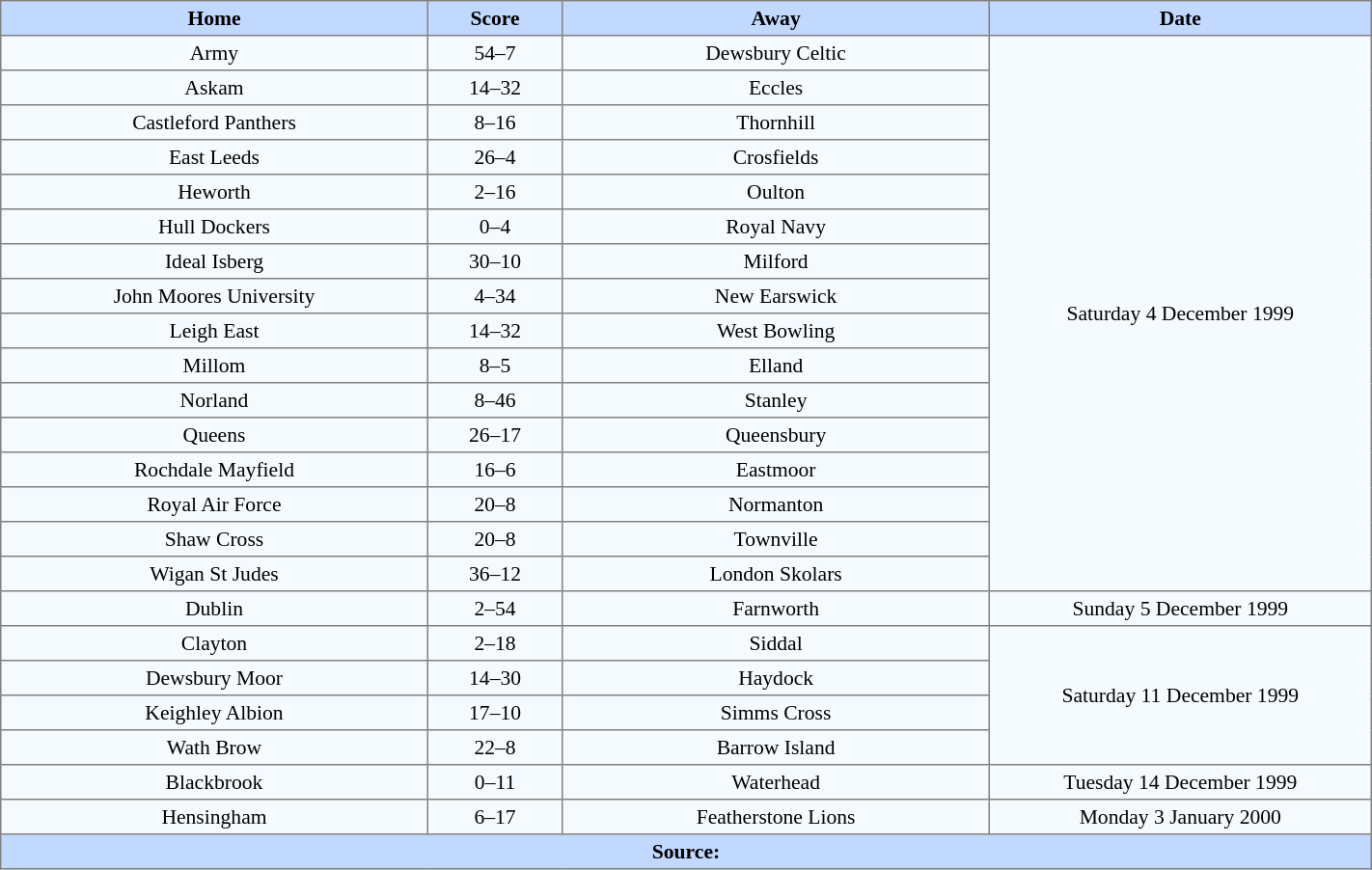<table border=1 style="border-collapse:collapse; font-size:90%; text-align:center;" cellpadding=3 cellspacing=0 width=75%>
<tr bgcolor=#C1D8FF>
<th scope=col width=19%>Home</th>
<th scope=col width=6%>Score</th>
<th scope=col width=19%>Away</th>
<th scope=col width=17%>Date</th>
</tr>
<tr bgcolor=#F5FAFF>
<td>Army</td>
<td>54–7</td>
<td>Dewsbury Celtic</td>
<td rowspan=16>Saturday 4 December 1999</td>
</tr>
<tr bgcolor=#F5FAFF>
<td>Askam</td>
<td>14–32</td>
<td>Eccles</td>
</tr>
<tr bgcolor=#F5FAFF>
<td>Castleford Panthers</td>
<td>8–16</td>
<td>Thornhill</td>
</tr>
<tr bgcolor=#F5FAFF>
<td>East Leeds</td>
<td>26–4</td>
<td>Crosfields</td>
</tr>
<tr bgcolor=#F5FAFF>
<td>Heworth</td>
<td>2–16</td>
<td>Oulton</td>
</tr>
<tr bgcolor=#F5FAFF>
<td>Hull Dockers</td>
<td>0–4</td>
<td>Royal Navy</td>
</tr>
<tr bgcolor=#F5FAFF>
<td>Ideal Isberg</td>
<td>30–10</td>
<td>Milford</td>
</tr>
<tr bgcolor=#F5FAFF>
<td>John Moores University</td>
<td>4–34</td>
<td>New Earswick</td>
</tr>
<tr bgcolor=#F5FAFF>
<td>Leigh East</td>
<td>14–32</td>
<td>West Bowling</td>
</tr>
<tr bgcolor=#F5FAFF>
<td>Millom</td>
<td>8–5</td>
<td>Elland</td>
</tr>
<tr bgcolor=#F5FAFF>
<td>Norland</td>
<td>8–46</td>
<td>Stanley</td>
</tr>
<tr bgcolor=#F5FAFF>
<td>Queens</td>
<td>26–17</td>
<td>Queensbury</td>
</tr>
<tr bgcolor=#F5FAFF>
<td>Rochdale Mayfield</td>
<td>16–6</td>
<td>Eastmoor</td>
</tr>
<tr bgcolor=#F5FAFF>
<td>Royal Air Force</td>
<td>20–8</td>
<td>Normanton</td>
</tr>
<tr bgcolor=#F5FAFF>
<td>Shaw Cross</td>
<td>20–8</td>
<td>Townville</td>
</tr>
<tr bgcolor=#F5FAFF>
<td>Wigan St Judes</td>
<td>36–12</td>
<td>London Skolars</td>
</tr>
<tr bgcolor=#F5FAFF>
<td>Dublin</td>
<td>2–54</td>
<td>Farnworth</td>
<td>Sunday 5 December 1999</td>
</tr>
<tr bgcolor=#F5FAFF>
<td>Clayton</td>
<td>2–18</td>
<td>Siddal</td>
<td rowspan=4>Saturday 11 December 1999</td>
</tr>
<tr bgcolor=#F5FAFF>
<td>Dewsbury Moor</td>
<td>14–30</td>
<td>Haydock</td>
</tr>
<tr bgcolor=#F5FAFF>
<td>Keighley Albion</td>
<td>17–10</td>
<td>Simms Cross</td>
</tr>
<tr bgcolor=#F5FAFF>
<td>Wath Brow</td>
<td>22–8</td>
<td>Barrow Island</td>
</tr>
<tr bgcolor=#F5FAFF>
<td>Blackbrook</td>
<td>0–11</td>
<td>Waterhead</td>
<td>Tuesday 14 December 1999</td>
</tr>
<tr bgcolor=#F5FAFF>
<td>Hensingham</td>
<td>6–17</td>
<td>Featherstone Lions</td>
<td>Monday 3 January 2000</td>
</tr>
<tr style="background:#c1d8ff;">
<th colspan=4>Source:</th>
</tr>
</table>
